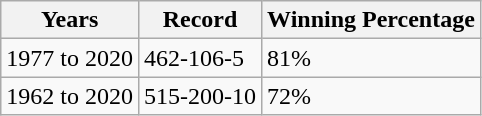<table class="wikitable">
<tr>
<th>Years</th>
<th>Record</th>
<th>Winning Percentage</th>
</tr>
<tr>
<td>1977 to 2020</td>
<td>462-106-5</td>
<td>81%</td>
</tr>
<tr>
<td>1962 to 2020</td>
<td>515-200-10</td>
<td>72%</td>
</tr>
</table>
